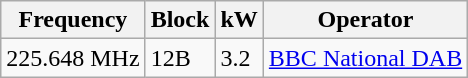<table class="wikitable sortable">
<tr>
<th>Frequency</th>
<th>Block</th>
<th>kW</th>
<th>Operator</th>
</tr>
<tr>
<td>225.648 MHz</td>
<td>12B</td>
<td>3.2</td>
<td><a href='#'>BBC National DAB</a></td>
</tr>
</table>
